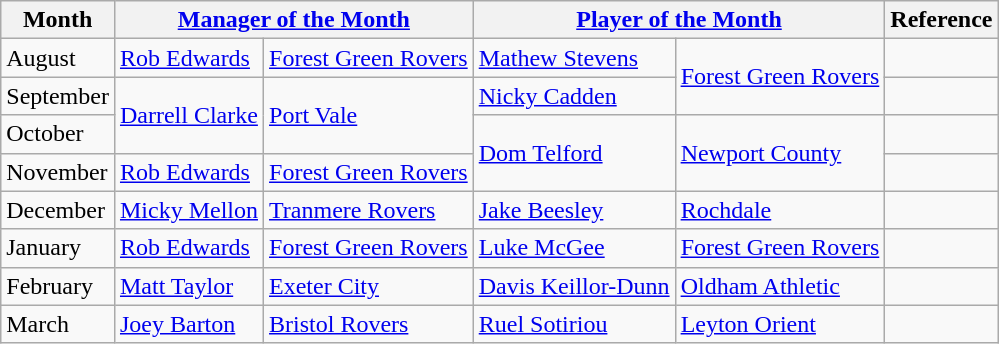<table class="wikitable">
<tr>
<th rowspan="1">Month</th>
<th colspan="2"><a href='#'>Manager of the Month</a></th>
<th colspan="2"><a href='#'>Player of the Month</a></th>
<th rowspan="1">Reference</th>
</tr>
<tr>
<td>August</td>
<td> <a href='#'>Rob Edwards</a></td>
<td><a href='#'>Forest Green Rovers</a></td>
<td> <a href='#'>Mathew Stevens</a></td>
<td rowspan="2"><a href='#'>Forest Green Rovers</a></td>
<td></td>
</tr>
<tr>
<td>September</td>
<td rowspan="2"> <a href='#'>Darrell Clarke</a></td>
<td rowspan="2"><a href='#'>Port Vale</a></td>
<td> <a href='#'>Nicky Cadden</a></td>
<td></td>
</tr>
<tr>
<td>October</td>
<td rowspan="2"> <a href='#'>Dom Telford</a></td>
<td rowspan="2"><a href='#'>Newport County</a></td>
<td></td>
</tr>
<tr>
<td>November</td>
<td> <a href='#'>Rob Edwards</a></td>
<td><a href='#'>Forest Green Rovers</a></td>
<td></td>
</tr>
<tr>
<td>December</td>
<td> <a href='#'>Micky Mellon</a></td>
<td><a href='#'>Tranmere Rovers</a></td>
<td> <a href='#'>Jake Beesley</a></td>
<td><a href='#'>Rochdale</a></td>
<td></td>
</tr>
<tr>
<td>January</td>
<td> <a href='#'>Rob Edwards</a></td>
<td><a href='#'>Forest Green Rovers</a></td>
<td> <a href='#'>Luke McGee</a></td>
<td><a href='#'>Forest Green Rovers</a></td>
<td></td>
</tr>
<tr>
<td>February</td>
<td> <a href='#'>Matt Taylor</a></td>
<td><a href='#'>Exeter City</a></td>
<td> <a href='#'>Davis Keillor-Dunn</a></td>
<td><a href='#'>Oldham Athletic</a></td>
<td></td>
</tr>
<tr>
<td>March</td>
<td> <a href='#'>Joey Barton</a></td>
<td><a href='#'>Bristol Rovers</a></td>
<td> <a href='#'>Ruel Sotiriou</a></td>
<td><a href='#'>Leyton Orient</a></td>
<td></td>
</tr>
</table>
